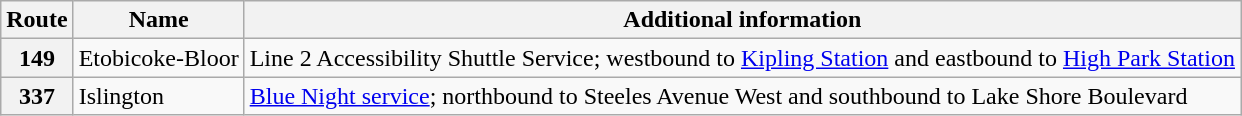<table class="wikitable">
<tr>
<th>Route</th>
<th>Name</th>
<th>Additional information</th>
</tr>
<tr>
<th>149</th>
<td>Etobicoke-Bloor</td>
<td>Line 2 Accessibility Shuttle Service; westbound to <a href='#'>Kipling Station</a> and eastbound to <a href='#'>High Park Station</a><br></td>
</tr>
<tr>
<th>337</th>
<td>Islington</td>
<td><a href='#'>Blue Night service</a>; northbound to Steeles Avenue West and southbound to Lake Shore Boulevard<br></td>
</tr>
</table>
